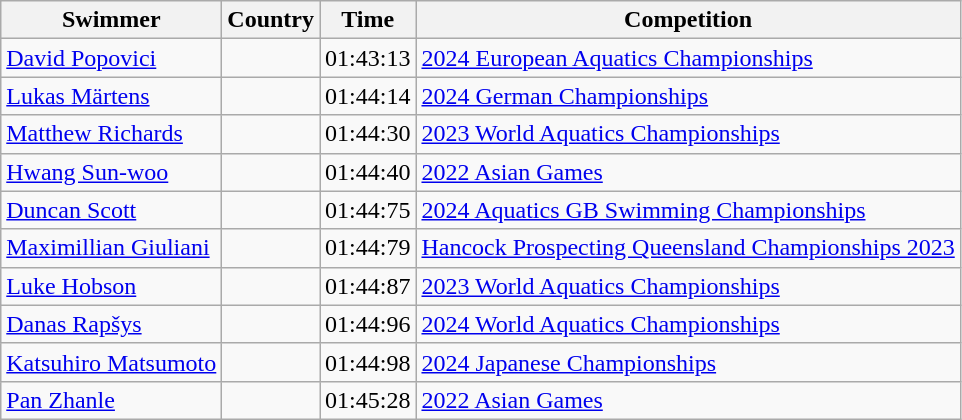<table class="wikitable sortable mw-collapsible">
<tr>
<th scope="col">Swimmer</th>
<th scope="col">Country</th>
<th scope="col">Time</th>
<th scope="col">Competition</th>
</tr>
<tr>
<td><a href='#'>David Popovici</a></td>
<td></td>
<td>01:43:13</td>
<td><a href='#'>2024 European Aquatics Championships</a></td>
</tr>
<tr>
<td><a href='#'>Lukas Märtens</a></td>
<td></td>
<td>01:44:14</td>
<td><a href='#'>2024 German Championships</a></td>
</tr>
<tr>
<td><a href='#'>Matthew Richards</a></td>
<td></td>
<td>01:44:30</td>
<td><a href='#'>2023 World Aquatics Championships</a></td>
</tr>
<tr>
<td><a href='#'>Hwang Sun-woo</a></td>
<td></td>
<td>01:44:40</td>
<td><a href='#'>2022 Asian Games</a></td>
</tr>
<tr>
<td><a href='#'>Duncan Scott</a></td>
<td></td>
<td>01:44:75</td>
<td><a href='#'>2024 Aquatics GB Swimming Championships</a></td>
</tr>
<tr>
<td><a href='#'>Maximillian Giuliani</a></td>
<td></td>
<td>01:44:79</td>
<td><a href='#'>Hancock Prospecting Queensland Championships 2023</a></td>
</tr>
<tr>
<td><a href='#'>Luke Hobson</a></td>
<td></td>
<td>01:44:87</td>
<td><a href='#'>2023 World Aquatics Championships</a></td>
</tr>
<tr>
<td><a href='#'>Danas Rapšys</a></td>
<td></td>
<td>01:44:96</td>
<td><a href='#'>2024 World Aquatics Championships</a></td>
</tr>
<tr>
<td><a href='#'>Katsuhiro Matsumoto</a></td>
<td></td>
<td>01:44:98</td>
<td><a href='#'>2024 Japanese Championships</a></td>
</tr>
<tr>
<td><a href='#'>Pan Zhanle</a></td>
<td></td>
<td>01:45:28</td>
<td><a href='#'>2022 Asian Games</a></td>
</tr>
</table>
